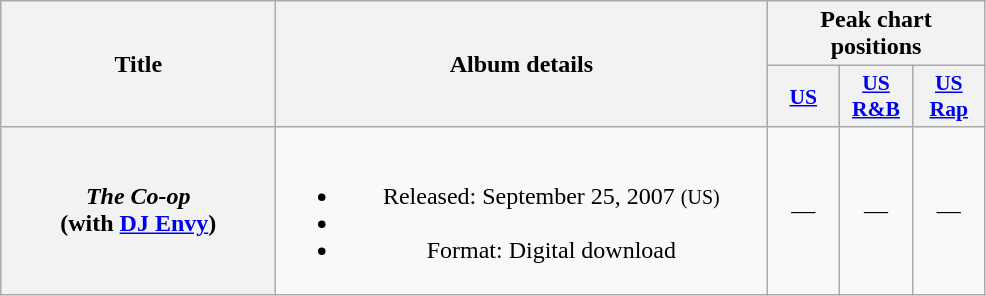<table class="wikitable plainrowheaders" style="text-align:center;">
<tr>
<th scope="col" rowspan="2" style="width:11em;">Title</th>
<th scope="col" rowspan="2" style="width:20em;">Album details</th>
<th scope="col" colspan="3">Peak chart positions</th>
</tr>
<tr>
<th scope="col" style="width:2.9em;font-size:90%;"><a href='#'>US</a></th>
<th scope="col" style="width:2.9em;font-size:90%;"><a href='#'>US<br>R&B</a></th>
<th scope="col" style="width:2.9em;font-size:90%;"><a href='#'>US<br>Rap</a></th>
</tr>
<tr>
<th scope="row"><em>The Co-op</em><br><span>(with <a href='#'>DJ Envy</a>)</span></th>
<td><br><ul><li>Released: September 25, 2007 <small>(US)</small></li><li></li><li>Format: Digital download</li></ul></td>
<td>—</td>
<td>—</td>
<td>—</td>
</tr>
</table>
